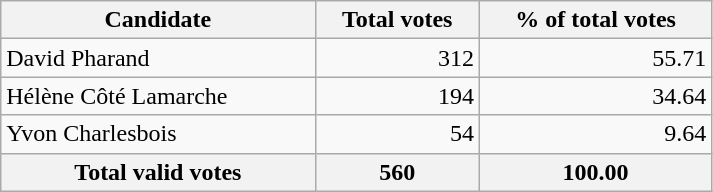<table class="wikitable" width="475">
<tr>
<th align="left">Candidate</th>
<th align="right">Total votes</th>
<th align="right">% of total votes</th>
</tr>
<tr>
<td align="left">David Pharand</td>
<td align="right">312</td>
<td align="right">55.71</td>
</tr>
<tr>
<td align="left">Hélène Côté Lamarche</td>
<td align="right">194</td>
<td align="right">34.64</td>
</tr>
<tr>
<td align="left">Yvon Charlesbois</td>
<td align="right">54</td>
<td align="right">9.64</td>
</tr>
<tr bgcolor="#EEEEEE">
<th align="left">Total valid votes</th>
<th align="right"><strong>560</strong></th>
<th align="right"><strong>100.00</strong></th>
</tr>
</table>
